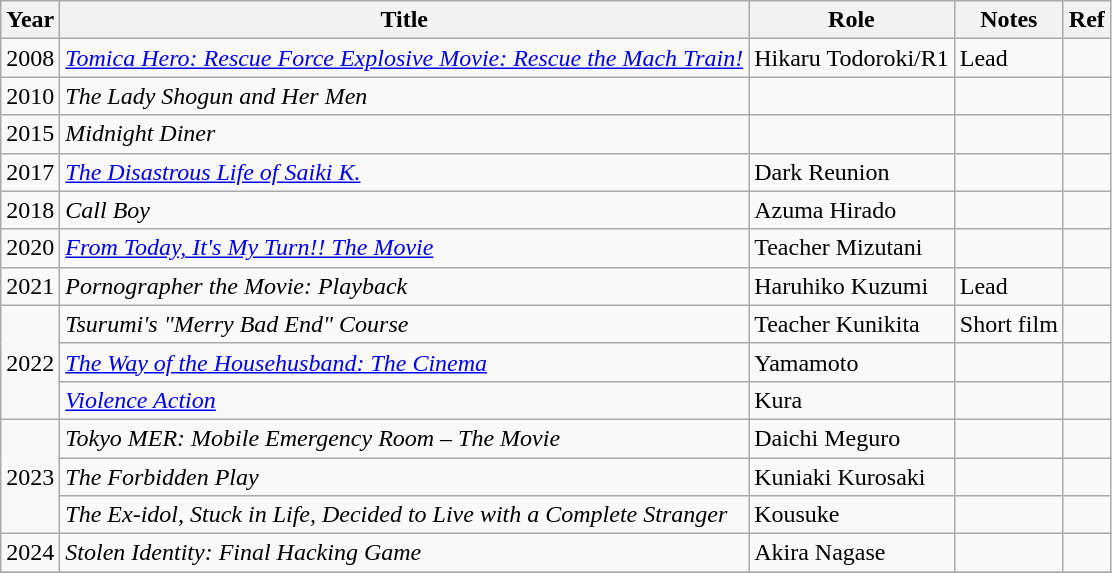<table class="wikitable">
<tr>
<th>Year</th>
<th>Title</th>
<th>Role</th>
<th>Notes</th>
<th>Ref</th>
</tr>
<tr>
<td>2008</td>
<td><em><a href='#'>Tomica Hero: Rescue Force Explosive Movie: Rescue the Mach Train!</a></em></td>
<td>Hikaru Todoroki/R1</td>
<td>Lead</td>
<td></td>
</tr>
<tr>
<td>2010</td>
<td><em>The Lady Shogun and Her Men</em></td>
<td></td>
<td></td>
<td></td>
</tr>
<tr>
<td>2015</td>
<td><em>Midnight Diner</em></td>
<td></td>
<td></td>
<td></td>
</tr>
<tr>
<td>2017</td>
<td><em><a href='#'>The Disastrous Life of Saiki K.</a></em></td>
<td>Dark Reunion</td>
<td></td>
<td></td>
</tr>
<tr>
<td>2018</td>
<td><em>Call Boy</em></td>
<td>Azuma Hirado</td>
<td></td>
<td></td>
</tr>
<tr>
<td>2020</td>
<td><em><a href='#'>From Today, It's My Turn!! The Movie</a></em></td>
<td>Teacher Mizutani</td>
<td></td>
<td></td>
</tr>
<tr>
<td>2021</td>
<td><em>Pornographer the Movie: Playback</em></td>
<td>Haruhiko Kuzumi</td>
<td>Lead</td>
<td></td>
</tr>
<tr>
<td rowspan="3">2022</td>
<td><em>Tsurumi's "Merry Bad End" Course</em></td>
<td>Teacher Kunikita</td>
<td>Short film</td>
<td></td>
</tr>
<tr>
<td><em><a href='#'>The Way of the Househusband: The Cinema</a></em></td>
<td>Yamamoto</td>
<td></td>
<td></td>
</tr>
<tr>
<td><em><a href='#'>Violence Action</a></em></td>
<td>Kura</td>
<td></td>
<td></td>
</tr>
<tr>
<td rowspan="3">2023</td>
<td><em>Tokyo MER: Mobile Emergency Room – The Movie</em></td>
<td>Daichi Meguro</td>
<td></td>
<td></td>
</tr>
<tr>
<td><em>The Forbidden Play</em></td>
<td>Kuniaki Kurosaki</td>
<td></td>
<td></td>
</tr>
<tr>
<td><em>The Ex-idol, Stuck in Life, Decided to Live with a Complete Stranger </em></td>
<td>Kousuke</td>
<td></td>
<td></td>
</tr>
<tr>
<td>2024</td>
<td><em>Stolen Identity: Final Hacking Game</em></td>
<td>Akira Nagase</td>
<td></td>
<td></td>
</tr>
<tr>
</tr>
</table>
